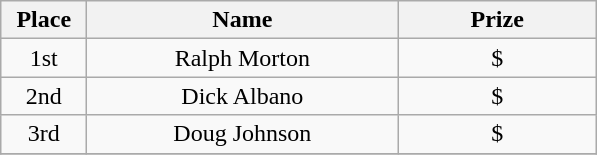<table class="wikitable">
<tr>
<th width="50">Place</th>
<th width="200">Name</th>
<th width="125">Prize</th>
</tr>
<tr>
<td align = "center">1st</td>
<td align = "center">Ralph Morton</td>
<td align = "center">$</td>
</tr>
<tr>
<td align = "center">2nd</td>
<td align = "center">Dick Albano</td>
<td align = "center">$</td>
</tr>
<tr>
<td align = "center">3rd</td>
<td align = "center">Doug Johnson</td>
<td align = "center">$</td>
</tr>
<tr>
</tr>
</table>
